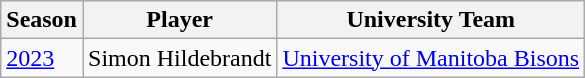<table class="wikitable">
<tr>
<th>Season</th>
<th>Player</th>
<th>University Team</th>
</tr>
<tr>
<td><a href='#'>2023</a></td>
<td>Simon Hildebrandt</td>
<td><a href='#'>University of Manitoba Bisons</a></td>
</tr>
</table>
